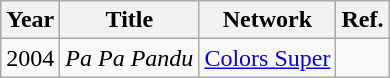<table class="wikitable sortable">
<tr>
<th>Year</th>
<th>Title</th>
<th>Network</th>
<th scope="col" class="unsortable">Ref.</th>
</tr>
<tr>
<td>2004</td>
<td><em>Pa Pa Pandu</em></td>
<td><a href='#'>Colors Super</a></td>
<td></td>
</tr>
</table>
